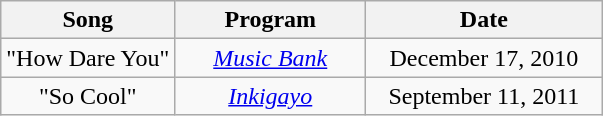<table class="wikitable" style="text-align:center">
<tr>
<th>Song</th>
<th width="120">Program</th>
<th width="150">Date</th>
</tr>
<tr>
<td>"How Dare You"</td>
<td><em><a href='#'>Music Bank</a></em></td>
<td>December 17, 2010</td>
</tr>
<tr>
<td>"So Cool"</td>
<td><em><a href='#'>Inkigayo</a></em></td>
<td>September 11, 2011</td>
</tr>
</table>
